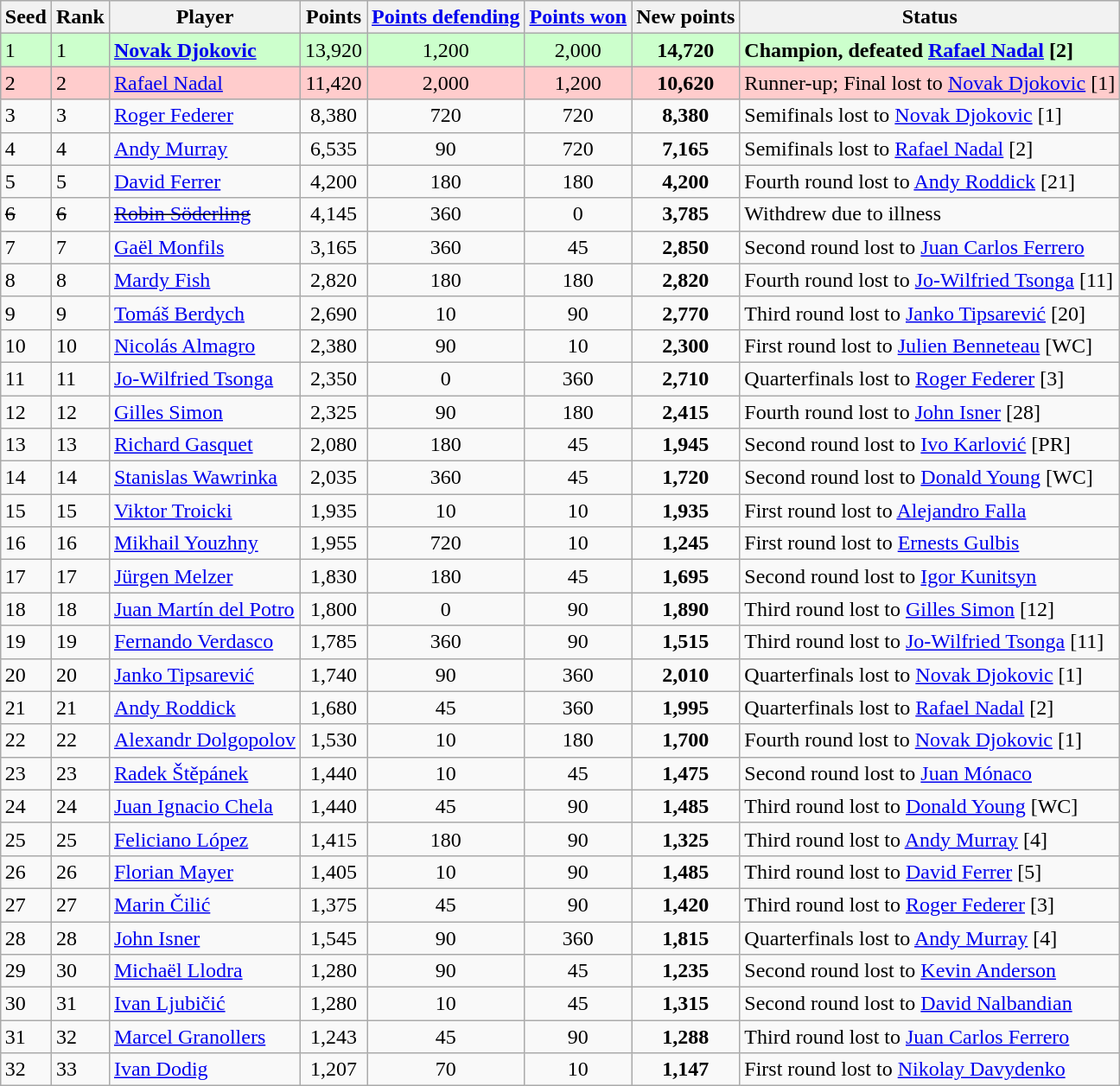<table class="wikitable sortable" style="margin:1em auto;">
<tr>
<th>Seed</th>
<th>Rank</th>
<th>Player</th>
<th>Points</th>
<th><a href='#'>Points defending</a></th>
<th><a href='#'>Points won</a></th>
<th>New points</th>
<th>Status</th>
</tr>
<tr bgcolor=#ccffcc>
<td>1</td>
<td>1</td>
<td> <strong><a href='#'>Novak Djokovic</a></strong></td>
<td align=center>13,920</td>
<td align=center>1,200</td>
<td align=center>2,000</td>
<td align=center><strong>14,720</strong></td>
<td><strong>Champion, defeated  <a href='#'>Rafael Nadal</a> [2]</strong></td>
</tr>
<tr bgcolor=ffcccc>
<td>2</td>
<td>2</td>
<td> <a href='#'>Rafael Nadal</a></td>
<td align=center>11,420</td>
<td align=center>2,000</td>
<td align=center>1,200</td>
<td align=center><strong>10,620</strong></td>
<td>Runner-up; Final lost to  <a href='#'>Novak Djokovic</a> [1]</td>
</tr>
<tr>
<td>3</td>
<td>3</td>
<td> <a href='#'>Roger Federer</a></td>
<td align=center>8,380</td>
<td align=center>720</td>
<td align=center>720</td>
<td align=center><strong>8,380</strong></td>
<td>Semifinals lost to  <a href='#'>Novak Djokovic</a> [1]</td>
</tr>
<tr>
<td>4</td>
<td>4</td>
<td> <a href='#'>Andy Murray</a></td>
<td align=center>6,535</td>
<td align=center>90</td>
<td align=center>720</td>
<td align=center><strong>7,165</strong></td>
<td>Semifinals lost to  <a href='#'>Rafael Nadal</a> [2]</td>
</tr>
<tr>
<td>5</td>
<td>5</td>
<td> <a href='#'>David Ferrer</a></td>
<td align=center>4,200</td>
<td align=center>180</td>
<td align=center>180</td>
<td align=center><strong>4,200</strong></td>
<td>Fourth round lost to  <a href='#'>Andy Roddick</a> [21]</td>
</tr>
<tr>
<td><s>6</s></td>
<td><s>6</s></td>
<td> <s><a href='#'>Robin Söderling</a></s></td>
<td align=center>4,145</td>
<td align=center>360</td>
<td align=center>0</td>
<td align=center><strong>3,785</strong></td>
<td>Withdrew due to illness</td>
</tr>
<tr>
<td>7</td>
<td>7</td>
<td> <a href='#'>Gaël Monfils</a></td>
<td align=center>3,165</td>
<td align=center>360</td>
<td align=center>45</td>
<td align=center><strong>2,850</strong></td>
<td>Second round lost to  <a href='#'>Juan Carlos Ferrero</a></td>
</tr>
<tr>
<td>8</td>
<td>8</td>
<td> <a href='#'>Mardy Fish</a></td>
<td align=center>2,820</td>
<td align=center>180</td>
<td align=center>180</td>
<td align=center><strong>2,820</strong></td>
<td>Fourth round lost to  <a href='#'>Jo-Wilfried Tsonga</a> [11]</td>
</tr>
<tr>
<td>9</td>
<td>9</td>
<td> <a href='#'>Tomáš Berdych</a></td>
<td align=center>2,690</td>
<td align=center>10</td>
<td align=center>90</td>
<td align=center><strong>2,770</strong></td>
<td>Third round lost to  <a href='#'>Janko Tipsarević</a> [20]</td>
</tr>
<tr>
<td>10</td>
<td>10</td>
<td> <a href='#'>Nicolás Almagro</a></td>
<td align=center>2,380</td>
<td align=center>90</td>
<td align=center>10</td>
<td align=center><strong>2,300</strong></td>
<td>First round lost to  <a href='#'>Julien Benneteau</a> [WC]</td>
</tr>
<tr>
<td>11</td>
<td>11</td>
<td> <a href='#'>Jo-Wilfried Tsonga</a></td>
<td align=center>2,350</td>
<td align=center>0</td>
<td align=center>360</td>
<td align=center><strong>2,710</strong></td>
<td>Quarterfinals lost to  <a href='#'>Roger Federer</a> [3]</td>
</tr>
<tr>
<td>12</td>
<td>12</td>
<td> <a href='#'>Gilles Simon</a></td>
<td align=center>2,325</td>
<td align=center>90</td>
<td align=center>180</td>
<td align=center><strong>2,415</strong></td>
<td>Fourth round lost to  <a href='#'>John Isner</a> [28]</td>
</tr>
<tr>
<td>13</td>
<td>13</td>
<td> <a href='#'>Richard Gasquet</a></td>
<td align=center>2,080</td>
<td align=center>180</td>
<td align=center>45</td>
<td align=center><strong>1,945</strong></td>
<td>Second round lost to  <a href='#'>Ivo Karlović</a> [PR]</td>
</tr>
<tr>
<td>14</td>
<td>14</td>
<td> <a href='#'>Stanislas Wawrinka</a></td>
<td align=center>2,035</td>
<td align=center>360</td>
<td align=center>45</td>
<td align=center><strong>1,720</strong></td>
<td>Second round lost to  <a href='#'>Donald Young</a> [WC]</td>
</tr>
<tr>
<td>15</td>
<td>15</td>
<td> <a href='#'>Viktor Troicki</a></td>
<td align=center>1,935</td>
<td align=center>10</td>
<td align=center>10</td>
<td align=center><strong>1,935</strong></td>
<td>First round lost to  <a href='#'>Alejandro Falla</a></td>
</tr>
<tr>
<td>16</td>
<td>16</td>
<td> <a href='#'>Mikhail Youzhny</a></td>
<td align=center>1,955</td>
<td align=center>720</td>
<td align=center>10</td>
<td align=center><strong>1,245</strong></td>
<td>First round lost to  <a href='#'>Ernests Gulbis</a></td>
</tr>
<tr>
<td>17</td>
<td>17</td>
<td> <a href='#'>Jürgen Melzer</a></td>
<td align=center>1,830</td>
<td align=center>180</td>
<td align=center>45</td>
<td align=center><strong>1,695</strong></td>
<td>Second round lost to  <a href='#'>Igor Kunitsyn</a></td>
</tr>
<tr>
<td>18</td>
<td>18</td>
<td> <a href='#'>Juan Martín del Potro</a></td>
<td align=center>1,800</td>
<td align=center>0</td>
<td align=center>90</td>
<td align=center><strong>1,890</strong></td>
<td>Third round lost to  <a href='#'>Gilles Simon</a> [12]</td>
</tr>
<tr>
<td>19</td>
<td>19</td>
<td> <a href='#'>Fernando Verdasco</a></td>
<td align=center>1,785</td>
<td align=center>360</td>
<td align=center>90</td>
<td align=center><strong>1,515</strong></td>
<td>Third round lost to  <a href='#'>Jo-Wilfried Tsonga</a> [11]</td>
</tr>
<tr>
<td>20</td>
<td>20</td>
<td> <a href='#'>Janko Tipsarević</a></td>
<td align=center>1,740</td>
<td align=center>90</td>
<td align=center>360</td>
<td align=center><strong>2,010</strong></td>
<td>Quarterfinals lost to  <a href='#'>Novak Djokovic</a> [1]</td>
</tr>
<tr>
<td>21</td>
<td>21</td>
<td> <a href='#'>Andy Roddick</a></td>
<td align=center>1,680</td>
<td align=center>45</td>
<td align=center>360</td>
<td align=center><strong>1,995</strong></td>
<td>Quarterfinals lost to  <a href='#'>Rafael Nadal</a> [2]</td>
</tr>
<tr>
<td>22</td>
<td>22</td>
<td> <a href='#'>Alexandr Dolgopolov</a></td>
<td align=center>1,530</td>
<td align=center>10</td>
<td align=center>180</td>
<td align=center><strong>1,700</strong></td>
<td>Fourth round lost to  <a href='#'>Novak Djokovic</a> [1]</td>
</tr>
<tr>
<td>23</td>
<td>23</td>
<td> <a href='#'>Radek Štěpánek</a></td>
<td align=center>1,440</td>
<td align=center>10</td>
<td align=center>45</td>
<td align=center><strong>1,475</strong></td>
<td>Second round lost to  <a href='#'>Juan Mónaco</a></td>
</tr>
<tr>
<td>24</td>
<td>24</td>
<td> <a href='#'>Juan Ignacio Chela</a></td>
<td align=center>1,440</td>
<td align=center>45</td>
<td align=center>90</td>
<td align=center><strong>1,485</strong></td>
<td>Third round lost to  <a href='#'>Donald Young</a> [WC]</td>
</tr>
<tr>
<td>25</td>
<td>25</td>
<td> <a href='#'>Feliciano López</a></td>
<td align=center>1,415</td>
<td align=center>180</td>
<td align=center>90</td>
<td align=center><strong>1,325</strong></td>
<td>Third round lost to  <a href='#'>Andy Murray</a> [4]</td>
</tr>
<tr>
<td>26</td>
<td>26</td>
<td> <a href='#'>Florian Mayer</a></td>
<td align=center>1,405</td>
<td align=center>10</td>
<td align=center>90</td>
<td align=center><strong>1,485</strong></td>
<td>Third round lost to  <a href='#'>David Ferrer</a> [5]</td>
</tr>
<tr>
<td>27</td>
<td>27</td>
<td> <a href='#'>Marin Čilić</a></td>
<td align=center>1,375</td>
<td align=center>45</td>
<td align=center>90</td>
<td align=center><strong>1,420</strong></td>
<td>Third round lost to  <a href='#'>Roger Federer</a> [3]</td>
</tr>
<tr>
<td>28</td>
<td>28</td>
<td> <a href='#'>John Isner</a></td>
<td align=center>1,545</td>
<td align=center>90</td>
<td align=center>360</td>
<td align=center><strong>1,815</strong></td>
<td>Quarterfinals lost to  <a href='#'>Andy Murray</a> [4]</td>
</tr>
<tr>
<td>29</td>
<td>30</td>
<td> <a href='#'>Michaël Llodra</a></td>
<td align=center>1,280</td>
<td align=center>90</td>
<td align=center>45</td>
<td align=center><strong>1,235</strong></td>
<td>Second round lost to  <a href='#'>Kevin Anderson</a></td>
</tr>
<tr>
<td>30</td>
<td>31</td>
<td> <a href='#'>Ivan Ljubičić</a></td>
<td align=center>1,280</td>
<td align=center>10</td>
<td align=center>45</td>
<td align=center><strong>1,315</strong></td>
<td>Second round lost to  <a href='#'>David Nalbandian</a></td>
</tr>
<tr>
<td>31</td>
<td>32</td>
<td> <a href='#'>Marcel Granollers</a></td>
<td align=center>1,243</td>
<td align=center>45</td>
<td align=center>90</td>
<td align=center><strong>1,288</strong></td>
<td>Third round lost to  <a href='#'>Juan Carlos Ferrero</a></td>
</tr>
<tr>
<td>32</td>
<td>33</td>
<td> <a href='#'>Ivan Dodig</a></td>
<td align=center>1,207</td>
<td align=center>70</td>
<td align=center>10</td>
<td align=center><strong>1,147</strong></td>
<td>First round lost to  <a href='#'>Nikolay Davydenko</a></td>
</tr>
</table>
